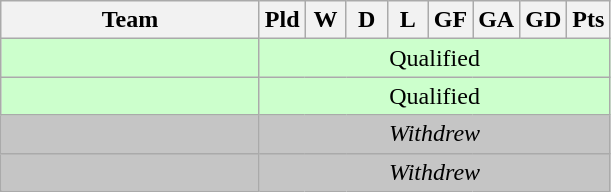<table class="wikitable" style="text-align: center;">
<tr>
<th width=165>Team</th>
<th width=20>Pld</th>
<th width=20>W</th>
<th width=20>D</th>
<th width=20>L</th>
<th width=20>GF</th>
<th width=20>GA</th>
<th width=20>GD</th>
<th width=20>Pts</th>
</tr>
<tr bgcolor=ccffcc>
<td style="text-align:left;"></td>
<td colspan=8>Qualified</td>
</tr>
<tr bgcolor=ccffcc>
<td style="text-align:left;"></td>
<td colspan=8>Qualified</td>
</tr>
<tr style="background:#c5c5c5;">
<td style="text-align:left;"></td>
<td colspan=8><em>Withdrew</em></td>
</tr>
<tr style="background:#c5c5c5;">
<td style="text-align:left;"></td>
<td colspan=8><em>Withdrew</em></td>
</tr>
</table>
